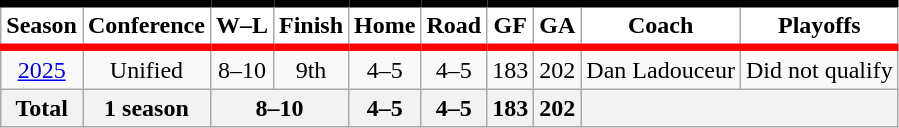<table class=wikitable style="text-align:center;">
<tr>
<th style="background:#FFFFFF;border-top:black 5px solid;border-bottom:red 5px solid;">Season</th>
<th style="background:#FFFFFF;border-top:black 5px solid;border-bottom:red 5px solid;">Conference</th>
<th style="background:#FFFFFF;border-top:black 5px solid;border-bottom:red 5px solid;">W–L</th>
<th style="background:#FFFFFF;border-top:black 5px solid;border-bottom:red 5px solid;">Finish</th>
<th style="background:#FFFFFF;border-top:black 5px solid;border-bottom:red 5px solid;">Home</th>
<th style="background:#FFFFFF;border-top:black 5px solid;border-bottom:red 5px solid;">Road</th>
<th style="background:#FFFFFF;border-top:black 5px solid;border-bottom:red 5px solid;">GF</th>
<th style="background:#FFFFFF;border-top:black 5px solid;border-bottom:red 5px solid;">GA</th>
<th style="background:#FFFFFF;border-top:black 5px solid;border-bottom:red 5px solid;">Coach</th>
<th style="background:#FFFFFF;border-top:black 5px solid;border-bottom:red 5px solid;">Playoffs</th>
</tr>
<tr>
<td><a href='#'>2025</a></td>
<td>Unified</td>
<td>8–10</td>
<td>9th</td>
<td>4–5</td>
<td>4–5</td>
<td>183</td>
<td>202</td>
<td>Dan Ladouceur</td>
<td>Did not qualify</td>
</tr>
<tr>
<th>Total</th>
<th>1 season</th>
<th colspan="2">8–10</th>
<th>4–5</th>
<th>4–5</th>
<th>183</th>
<th>202</th>
<th colspan="2"></th>
</tr>
</table>
